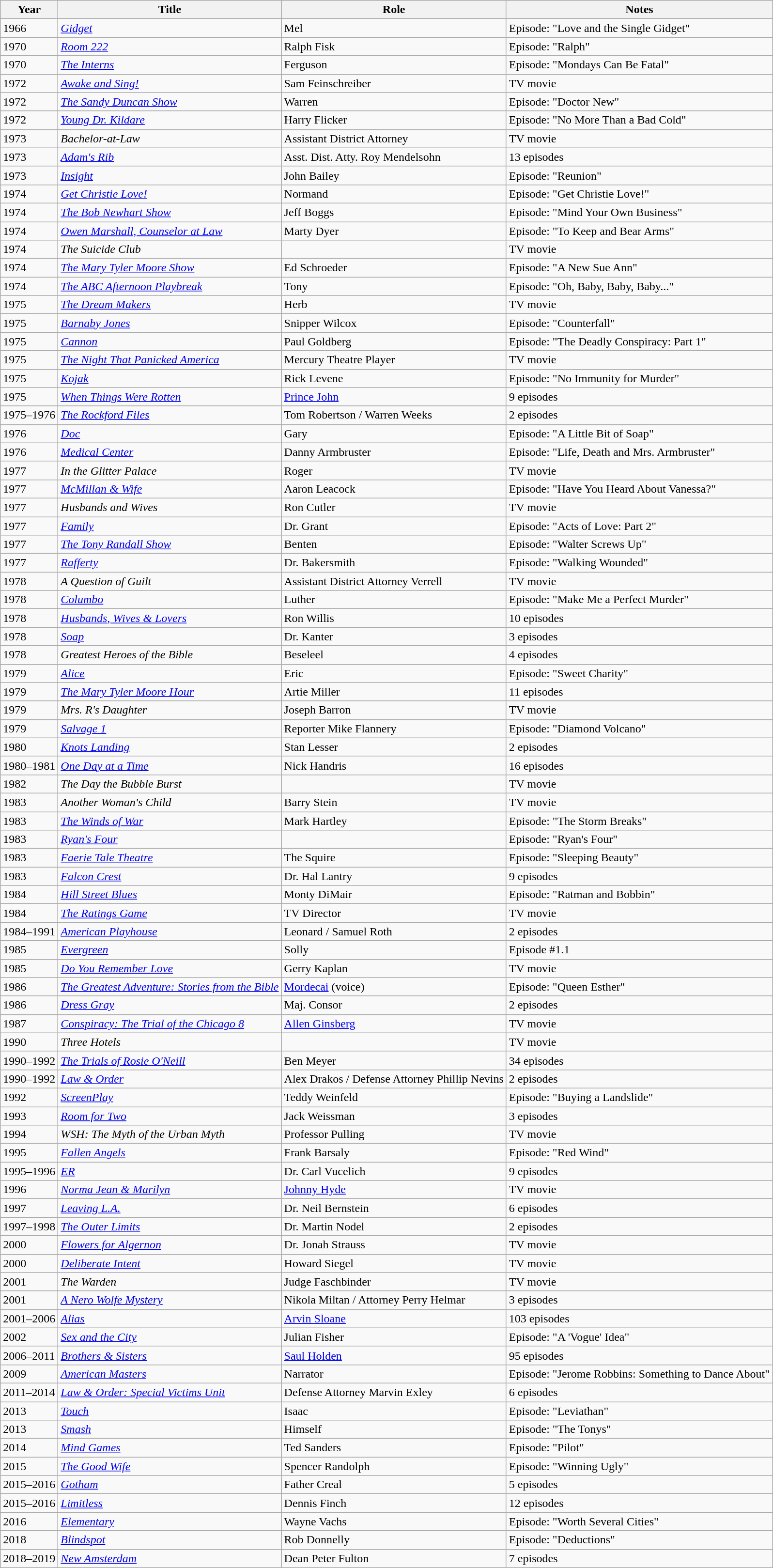<table class="wikitable sortable">
<tr>
<th>Year</th>
<th>Title</th>
<th>Role</th>
<th>Notes</th>
</tr>
<tr>
<td>1966</td>
<td><em><a href='#'>Gidget</a></em></td>
<td>Mel</td>
<td>Episode: "Love and the Single Gidget"</td>
</tr>
<tr>
<td>1970</td>
<td><em><a href='#'>Room 222</a></em></td>
<td>Ralph Fisk</td>
<td>Episode: "Ralph"</td>
</tr>
<tr>
<td>1970</td>
<td><em><a href='#'>The Interns</a></em></td>
<td>Ferguson</td>
<td>Episode: "Mondays Can Be Fatal"</td>
</tr>
<tr>
<td>1972</td>
<td><em><a href='#'>Awake and Sing!</a></em></td>
<td>Sam Feinschreiber</td>
<td>TV movie</td>
</tr>
<tr>
<td>1972</td>
<td><em><a href='#'>The Sandy Duncan Show</a></em></td>
<td>Warren</td>
<td>Episode: "Doctor New"</td>
</tr>
<tr>
<td>1972</td>
<td><em><a href='#'>Young Dr. Kildare</a></em></td>
<td>Harry Flicker</td>
<td>Episode: "No More Than a Bad Cold"</td>
</tr>
<tr>
<td>1973</td>
<td><em>Bachelor-at-Law</em></td>
<td>Assistant District Attorney</td>
<td>TV movie</td>
</tr>
<tr>
<td>1973</td>
<td><em><a href='#'>Adam's Rib</a></em></td>
<td>Asst. Dist. Atty. Roy Mendelsohn</td>
<td>13 episodes</td>
</tr>
<tr>
<td>1973</td>
<td><em><a href='#'>Insight</a></em></td>
<td>John Bailey</td>
<td>Episode: "Reunion"</td>
</tr>
<tr>
<td>1974</td>
<td><em><a href='#'>Get Christie Love!</a></em></td>
<td>Normand</td>
<td>Episode: "Get Christie Love!"</td>
</tr>
<tr>
<td>1974</td>
<td><em><a href='#'>The Bob Newhart Show</a></em></td>
<td>Jeff Boggs</td>
<td>Episode: "Mind Your Own Business"</td>
</tr>
<tr>
<td>1974</td>
<td><em><a href='#'>Owen Marshall, Counselor at Law</a></em></td>
<td>Marty Dyer</td>
<td>Episode: "To Keep and Bear Arms"</td>
</tr>
<tr>
<td>1974</td>
<td><em>The Suicide Club</em></td>
<td></td>
<td>TV movie</td>
</tr>
<tr>
<td>1974</td>
<td><em><a href='#'>The Mary Tyler Moore Show</a></em></td>
<td>Ed Schroeder</td>
<td>Episode: "A New Sue Ann"</td>
</tr>
<tr>
<td>1974</td>
<td><em><a href='#'>The ABC Afternoon Playbreak</a></em></td>
<td>Tony</td>
<td>Episode: "Oh, Baby, Baby, Baby..."</td>
</tr>
<tr>
<td>1975</td>
<td><em><a href='#'>The Dream Makers</a></em></td>
<td>Herb</td>
<td>TV movie</td>
</tr>
<tr>
<td>1975</td>
<td><em><a href='#'>Barnaby Jones</a></em></td>
<td>Snipper Wilcox</td>
<td>Episode: "Counterfall"</td>
</tr>
<tr>
<td>1975</td>
<td><em><a href='#'>Cannon</a></em></td>
<td>Paul Goldberg</td>
<td>Episode: "The Deadly Conspiracy: Part 1"</td>
</tr>
<tr>
<td>1975</td>
<td><em><a href='#'>The Night That Panicked America</a></em></td>
<td>Mercury Theatre Player</td>
<td>TV movie</td>
</tr>
<tr>
<td>1975</td>
<td><em><a href='#'>Kojak</a></em></td>
<td>Rick Levene</td>
<td>Episode: "No Immunity for Murder"</td>
</tr>
<tr>
<td>1975</td>
<td><em><a href='#'>When Things Were Rotten</a></em></td>
<td><a href='#'>Prince John</a></td>
<td>9 episodes</td>
</tr>
<tr>
<td>1975–1976</td>
<td><em><a href='#'>The Rockford Files</a></em></td>
<td>Tom Robertson / Warren Weeks</td>
<td>2 episodes</td>
</tr>
<tr>
<td>1976</td>
<td><em><a href='#'>Doc</a></em></td>
<td>Gary</td>
<td>Episode: "A Little Bit of Soap"</td>
</tr>
<tr>
<td>1976</td>
<td><em><a href='#'>Medical Center</a></em></td>
<td>Danny Armbruster</td>
<td>Episode: "Life, Death and Mrs. Armbruster"</td>
</tr>
<tr>
<td>1977</td>
<td><em>In the Glitter Palace</em></td>
<td>Roger</td>
<td>TV movie</td>
</tr>
<tr>
<td>1977</td>
<td><em><a href='#'>McMillan & Wife</a></em></td>
<td>Aaron Leacock</td>
<td>Episode: "Have You Heard About Vanessa?"</td>
</tr>
<tr>
<td>1977</td>
<td><em>Husbands and Wives</em></td>
<td>Ron Cutler</td>
<td>TV movie</td>
</tr>
<tr>
<td>1977</td>
<td><em><a href='#'>Family</a></em></td>
<td>Dr. Grant</td>
<td>Episode: "Acts of Love: Part 2"</td>
</tr>
<tr>
<td>1977</td>
<td><em><a href='#'>The Tony Randall Show</a></em></td>
<td>Benten</td>
<td>Episode: "Walter Screws Up"</td>
</tr>
<tr>
<td>1977</td>
<td><em><a href='#'>Rafferty</a></em></td>
<td>Dr. Bakersmith</td>
<td>Episode: "Walking Wounded"</td>
</tr>
<tr>
<td>1978</td>
<td><em>A Question of Guilt</em></td>
<td>Assistant District Attorney Verrell</td>
<td>TV movie</td>
</tr>
<tr>
<td>1978</td>
<td><em><a href='#'>Columbo</a></em></td>
<td>Luther</td>
<td>Episode: "Make Me a Perfect Murder"</td>
</tr>
<tr>
<td>1978</td>
<td><em><a href='#'>Husbands, Wives & Lovers</a></em></td>
<td>Ron Willis</td>
<td>10 episodes</td>
</tr>
<tr>
<td>1978</td>
<td><em><a href='#'>Soap</a></em></td>
<td>Dr. Kanter</td>
<td>3 episodes</td>
</tr>
<tr>
<td>1978</td>
<td><em>Greatest Heroes of the Bible</em></td>
<td>Beseleel</td>
<td>4 episodes</td>
</tr>
<tr>
<td>1979</td>
<td><em><a href='#'>Alice</a></em></td>
<td>Eric</td>
<td>Episode: "Sweet Charity"</td>
</tr>
<tr>
<td>1979</td>
<td><em><a href='#'>The Mary Tyler Moore Hour</a></em></td>
<td>Artie Miller</td>
<td>11 episodes</td>
</tr>
<tr>
<td>1979</td>
<td><em>Mrs. R's Daughter</em></td>
<td>Joseph Barron</td>
<td>TV movie</td>
</tr>
<tr>
<td>1979</td>
<td><em><a href='#'>Salvage 1</a></em></td>
<td>Reporter Mike Flannery</td>
<td>Episode: "Diamond Volcano"</td>
</tr>
<tr>
<td>1980</td>
<td><em><a href='#'>Knots Landing</a></em></td>
<td>Stan Lesser</td>
<td>2 episodes</td>
</tr>
<tr>
<td>1980–1981</td>
<td><em><a href='#'>One Day at a Time</a></em></td>
<td>Nick Handris</td>
<td>16 episodes</td>
</tr>
<tr>
<td>1982</td>
<td><em>The Day the Bubble Burst</em></td>
<td></td>
<td>TV movie</td>
</tr>
<tr>
<td>1983</td>
<td><em>Another Woman's Child</em></td>
<td>Barry Stein</td>
<td>TV movie</td>
</tr>
<tr>
<td>1983</td>
<td><em><a href='#'>The Winds of War</a></em></td>
<td>Mark Hartley</td>
<td>Episode: "The Storm Breaks"</td>
</tr>
<tr>
<td>1983</td>
<td><em><a href='#'>Ryan's Four</a></em></td>
<td></td>
<td>Episode: "Ryan's Four"</td>
</tr>
<tr>
<td>1983</td>
<td><em><a href='#'>Faerie Tale Theatre</a></em></td>
<td>The Squire</td>
<td>Episode: "Sleeping Beauty"</td>
</tr>
<tr>
<td>1983</td>
<td><em><a href='#'>Falcon Crest</a></em></td>
<td>Dr. Hal Lantry</td>
<td>9 episodes</td>
</tr>
<tr>
<td>1984</td>
<td><em><a href='#'>Hill Street Blues</a></em></td>
<td>Monty DiMair</td>
<td>Episode: "Ratman and Bobbin"</td>
</tr>
<tr>
<td>1984</td>
<td><em><a href='#'>The Ratings Game</a></em></td>
<td>TV Director</td>
<td>TV movie</td>
</tr>
<tr>
<td>1984–1991</td>
<td><em><a href='#'>American Playhouse</a></em></td>
<td>Leonard / Samuel Roth</td>
<td>2 episodes</td>
</tr>
<tr>
<td>1985</td>
<td><em><a href='#'>Evergreen</a></em></td>
<td>Solly</td>
<td>Episode #1.1</td>
</tr>
<tr>
<td>1985</td>
<td><em><a href='#'>Do You Remember Love</a></em></td>
<td>Gerry Kaplan</td>
<td>TV movie</td>
</tr>
<tr>
<td>1986</td>
<td><em><a href='#'>The Greatest Adventure: Stories from the Bible</a></em></td>
<td><a href='#'>Mordecai</a> (voice)</td>
<td>Episode: "Queen Esther"</td>
</tr>
<tr>
<td>1986</td>
<td><em><a href='#'>Dress Gray</a></em></td>
<td>Maj. Consor</td>
<td>2 episodes</td>
</tr>
<tr>
<td>1987</td>
<td><em><a href='#'>Conspiracy: The Trial of the Chicago 8</a></em></td>
<td><a href='#'>Allen Ginsberg</a></td>
<td>TV movie</td>
</tr>
<tr>
<td>1990</td>
<td><em>Three Hotels</em></td>
<td></td>
<td>TV movie</td>
</tr>
<tr>
<td>1990–1992</td>
<td><em><a href='#'>The Trials of Rosie O'Neill</a></em></td>
<td>Ben Meyer</td>
<td>34 episodes</td>
</tr>
<tr>
<td>1990–1992</td>
<td><em><a href='#'>Law & Order</a></em></td>
<td>Alex Drakos / Defense Attorney Phillip Nevins</td>
<td>2 episodes</td>
</tr>
<tr>
<td>1992</td>
<td><em><a href='#'>ScreenPlay</a></em></td>
<td>Teddy Weinfeld</td>
<td>Episode: "Buying a Landslide"</td>
</tr>
<tr>
<td>1993</td>
<td><em><a href='#'>Room for Two</a></em></td>
<td>Jack Weissman</td>
<td>3 episodes</td>
</tr>
<tr>
<td>1994</td>
<td><em>WSH: The Myth of the Urban Myth</em></td>
<td>Professor Pulling</td>
<td>TV movie</td>
</tr>
<tr>
<td>1995</td>
<td><em><a href='#'>Fallen Angels</a></em></td>
<td>Frank Barsaly</td>
<td>Episode: "Red Wind"</td>
</tr>
<tr>
<td>1995–1996</td>
<td><em><a href='#'>ER</a></em></td>
<td>Dr. Carl Vucelich</td>
<td>9 episodes</td>
</tr>
<tr>
<td>1996</td>
<td><em><a href='#'>Norma Jean & Marilyn</a></em></td>
<td><a href='#'>Johnny Hyde</a></td>
<td>TV movie</td>
</tr>
<tr>
<td>1997</td>
<td><em><a href='#'>Leaving L.A.</a></em></td>
<td>Dr. Neil Bernstein</td>
<td>6 episodes</td>
</tr>
<tr>
<td>1997–1998</td>
<td><em><a href='#'>The Outer Limits</a></em></td>
<td>Dr. Martin Nodel</td>
<td>2 episodes</td>
</tr>
<tr>
<td>2000</td>
<td><em><a href='#'>Flowers for Algernon</a></em></td>
<td>Dr. Jonah Strauss</td>
<td>TV movie</td>
</tr>
<tr>
<td>2000</td>
<td><em><a href='#'>Deliberate Intent</a></em></td>
<td>Howard Siegel</td>
<td>TV movie</td>
</tr>
<tr>
<td>2001</td>
<td><em>The Warden</em></td>
<td>Judge Faschbinder</td>
<td>TV movie</td>
</tr>
<tr>
<td>2001</td>
<td><em><a href='#'>A Nero Wolfe Mystery</a></em></td>
<td>Nikola Miltan / Attorney Perry Helmar</td>
<td>3 episodes</td>
</tr>
<tr>
<td>2001–2006</td>
<td><em><a href='#'>Alias</a></em></td>
<td><a href='#'>Arvin Sloane</a></td>
<td>103 episodes</td>
</tr>
<tr>
<td>2002</td>
<td><em><a href='#'>Sex and the City</a></em></td>
<td>Julian Fisher</td>
<td>Episode: "A 'Vogue' Idea"</td>
</tr>
<tr>
<td>2006–2011</td>
<td><em><a href='#'>Brothers & Sisters</a></em></td>
<td><a href='#'>Saul Holden</a></td>
<td>95 episodes</td>
</tr>
<tr>
<td>2009</td>
<td><em><a href='#'>American Masters</a></em></td>
<td>Narrator</td>
<td>Episode: "Jerome Robbins: Something to Dance About"</td>
</tr>
<tr>
<td>2011–2014</td>
<td><em><a href='#'>Law & Order: Special Victims Unit</a></em></td>
<td>Defense Attorney Marvin Exley</td>
<td>6 episodes</td>
</tr>
<tr>
<td>2013</td>
<td><em><a href='#'>Touch</a></em></td>
<td>Isaac</td>
<td>Episode: "Leviathan"</td>
</tr>
<tr>
<td>2013</td>
<td><em><a href='#'>Smash</a></em></td>
<td>Himself</td>
<td>Episode: "The Tonys"</td>
</tr>
<tr>
<td>2014</td>
<td><em><a href='#'>Mind Games</a></em></td>
<td>Ted Sanders</td>
<td>Episode: "Pilot"</td>
</tr>
<tr>
<td>2015</td>
<td><em><a href='#'>The Good Wife</a></em></td>
<td>Spencer Randolph</td>
<td>Episode: "Winning Ugly"</td>
</tr>
<tr>
<td>2015–2016</td>
<td><em><a href='#'>Gotham</a></em></td>
<td>Father Creal</td>
<td>5 episodes</td>
</tr>
<tr>
<td>2015–2016</td>
<td><em><a href='#'>Limitless</a></em></td>
<td>Dennis Finch</td>
<td>12 episodes</td>
</tr>
<tr>
<td>2016</td>
<td><em><a href='#'>Elementary</a></em></td>
<td>Wayne Vachs</td>
<td>Episode: "Worth Several Cities"</td>
</tr>
<tr>
<td>2018</td>
<td><em><a href='#'>Blindspot</a></em></td>
<td>Rob Donnelly</td>
<td>Episode: "Deductions"</td>
</tr>
<tr>
<td>2018–2019</td>
<td><em><a href='#'>New Amsterdam</a></em></td>
<td>Dean Peter Fulton</td>
<td>7 episodes</td>
</tr>
</table>
